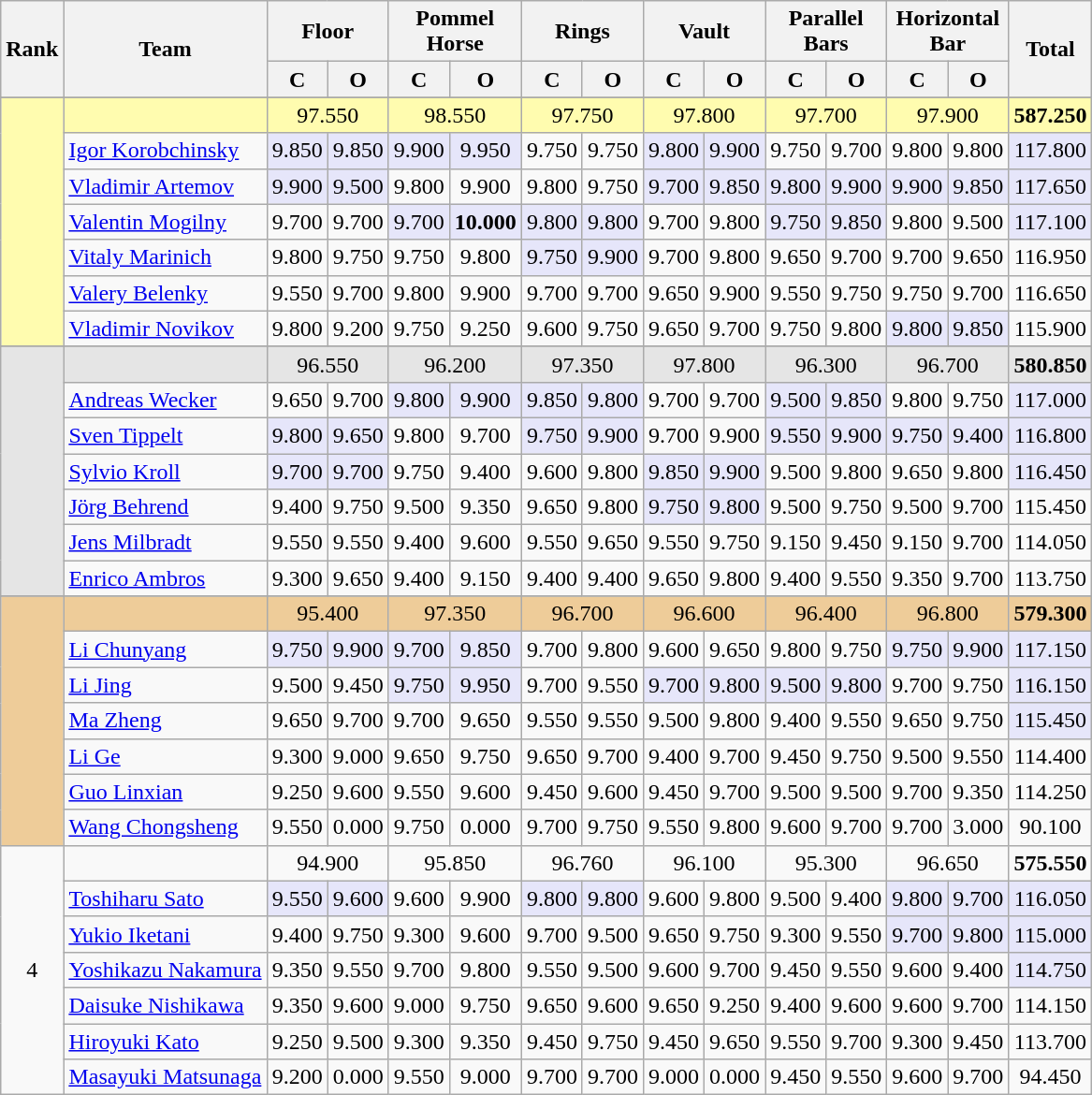<table class="wikitable" style="text-align:center">
<tr>
<th rowspan=2>Rank</th>
<th rowspan=2>Team</th>
<th colspan=2>Floor</th>
<th colspan=2>Pommel<br>Horse</th>
<th colspan=2>Rings</th>
<th colspan=2>Vault</th>
<th colspan=2>Parallel<br>Bars</th>
<th colspan=2>Horizontal<br>Bar</th>
<th rowspan=2>Total</th>
</tr>
<tr>
<th>C</th>
<th>O</th>
<th>C</th>
<th>O</th>
<th>C</th>
<th>O</th>
<th>C</th>
<th>O</th>
<th>C</th>
<th>O</th>
<th>C</th>
<th>O</th>
</tr>
<tr>
</tr>
<tr style="background:#fffcaf;">
<td rowspan=7></td>
<td align=left></td>
<td colspan=2>97.550</td>
<td colspan=2>98.550</td>
<td colspan=2>97.750</td>
<td colspan=2>97.800</td>
<td colspan=2>97.700</td>
<td colspan=2>97.900</td>
<td><strong>587.250</strong></td>
</tr>
<tr>
<td align=left><a href='#'>Igor Korobchinsky</a></td>
<td bgcolor="lavender">9.850</td>
<td bgcolor="lavender">9.850</td>
<td bgcolor="lavender">9.900</td>
<td bgcolor="lavender">9.950</td>
<td>9.750</td>
<td>9.750</td>
<td bgcolor="lavender">9.800</td>
<td bgcolor="lavender">9.900</td>
<td>9.750</td>
<td>9.700</td>
<td>9.800</td>
<td>9.800</td>
<td bgcolor="lavender">117.800</td>
</tr>
<tr>
<td align=left><a href='#'>Vladimir Artemov</a></td>
<td bgcolor="lavender">9.900</td>
<td bgcolor="lavender">9.500</td>
<td>9.800</td>
<td>9.900</td>
<td>9.800</td>
<td>9.750</td>
<td bgcolor="lavender">9.700</td>
<td bgcolor="lavender">9.850</td>
<td bgcolor="lavender">9.800</td>
<td bgcolor="lavender">9.900</td>
<td bgcolor="lavender">9.900</td>
<td bgcolor="lavender">9.850</td>
<td bgcolor="lavender">117.650</td>
</tr>
<tr>
<td align=left><a href='#'>Valentin Mogilny</a></td>
<td>9.700</td>
<td>9.700</td>
<td bgcolor="lavender">9.700</td>
<td bgcolor="lavender"><strong>10.000</strong></td>
<td bgcolor="lavender">9.800</td>
<td bgcolor="lavender">9.800</td>
<td>9.700</td>
<td>9.800</td>
<td bgcolor="lavender">9.750</td>
<td bgcolor="lavender">9.850</td>
<td>9.800</td>
<td>9.500</td>
<td bgcolor="lavender">117.100</td>
</tr>
<tr>
<td align=left><a href='#'>Vitaly Marinich</a></td>
<td>9.800</td>
<td>9.750</td>
<td>9.750</td>
<td>9.800</td>
<td bgcolor="lavender">9.750</td>
<td bgcolor="lavender">9.900</td>
<td>9.700</td>
<td>9.800</td>
<td>9.650</td>
<td>9.700</td>
<td>9.700</td>
<td>9.650</td>
<td>116.950</td>
</tr>
<tr>
<td align=left><a href='#'>Valery Belenky</a></td>
<td>9.550</td>
<td>9.700</td>
<td>9.800</td>
<td>9.900</td>
<td>9.700</td>
<td>9.700</td>
<td>9.650</td>
<td>9.900</td>
<td>9.550</td>
<td>9.750</td>
<td>9.750</td>
<td>9.700</td>
<td>116.650</td>
</tr>
<tr>
<td align=left><a href='#'>Vladimir Novikov</a></td>
<td>9.800</td>
<td>9.200</td>
<td>9.750</td>
<td>9.250</td>
<td>9.600</td>
<td>9.750</td>
<td>9.650</td>
<td>9.700</td>
<td>9.750</td>
<td>9.800</td>
<td bgcolor="lavender">9.800</td>
<td bgcolor="lavender">9.850</td>
<td>115.900</td>
</tr>
<tr>
</tr>
<tr style="background:#e5e5e5;">
<td rowspan=7></td>
<td align=left></td>
<td colspan=2>96.550</td>
<td colspan=2>96.200</td>
<td colspan=2>97.350</td>
<td colspan=2>97.800</td>
<td colspan=2>96.300</td>
<td colspan=2>96.700</td>
<td><strong>580.850</strong></td>
</tr>
<tr>
<td align=left><a href='#'>Andreas Wecker</a></td>
<td>9.650</td>
<td>9.700</td>
<td bgcolor="lavender">9.800</td>
<td bgcolor="lavender">9.900</td>
<td bgcolor="lavender">9.850</td>
<td bgcolor="lavender">9.800</td>
<td>9.700</td>
<td>9.700</td>
<td bgcolor="lavender">9.500</td>
<td bgcolor="lavender">9.850</td>
<td>9.800</td>
<td>9.750</td>
<td bgcolor="lavender">117.000</td>
</tr>
<tr>
<td align=left><a href='#'>Sven Tippelt</a></td>
<td bgcolor="lavender">9.800</td>
<td bgcolor="lavender">9.650</td>
<td>9.800</td>
<td>9.700</td>
<td bgcolor="lavender">9.750</td>
<td bgcolor="lavender">9.900</td>
<td>9.700</td>
<td>9.900</td>
<td bgcolor="lavender">9.550</td>
<td bgcolor="lavender">9.900</td>
<td bgcolor="lavender">9.750</td>
<td bgcolor="lavender">9.400</td>
<td bgcolor="lavender">116.800</td>
</tr>
<tr>
<td align=left><a href='#'>Sylvio Kroll</a></td>
<td bgcolor="lavender">9.700</td>
<td bgcolor="lavender">9.700</td>
<td>9.750</td>
<td>9.400</td>
<td>9.600</td>
<td>9.800</td>
<td bgcolor="lavender">9.850</td>
<td bgcolor="lavender">9.900</td>
<td>9.500</td>
<td>9.800</td>
<td>9.650</td>
<td>9.800</td>
<td bgcolor="lavender">116.450</td>
</tr>
<tr>
<td align=left><a href='#'>Jörg Behrend</a></td>
<td>9.400</td>
<td>9.750</td>
<td>9.500</td>
<td>9.350</td>
<td>9.650</td>
<td>9.800</td>
<td bgcolor="lavender">9.750</td>
<td bgcolor="lavender">9.800</td>
<td>9.500</td>
<td>9.750</td>
<td>9.500</td>
<td>9.700</td>
<td>115.450</td>
</tr>
<tr>
<td align=left><a href='#'>Jens Milbradt</a></td>
<td>9.550</td>
<td>9.550</td>
<td>9.400</td>
<td>9.600</td>
<td>9.550</td>
<td>9.650</td>
<td>9.550</td>
<td>9.750</td>
<td>9.150</td>
<td>9.450</td>
<td>9.150</td>
<td>9.700</td>
<td>114.050</td>
</tr>
<tr>
<td align=left><a href='#'>Enrico Ambros</a></td>
<td>9.300</td>
<td>9.650</td>
<td>9.400</td>
<td>9.150</td>
<td>9.400</td>
<td>9.400</td>
<td>9.650</td>
<td>9.800</td>
<td>9.400</td>
<td>9.550</td>
<td>9.350</td>
<td>9.700</td>
<td>113.750</td>
</tr>
<tr>
</tr>
<tr style="background:#ec9;">
<td rowspan=7></td>
<td align=left></td>
<td colspan=2>95.400</td>
<td colspan=2>97.350</td>
<td colspan=2>96.700</td>
<td colspan=2>96.600</td>
<td colspan=2>96.400</td>
<td colspan=2>96.800</td>
<td><strong>579.300</strong></td>
</tr>
<tr>
<td align=left><a href='#'>Li Chunyang</a></td>
<td bgcolor="lavender">9.750</td>
<td bgcolor="lavender">9.900</td>
<td bgcolor="lavender">9.700</td>
<td bgcolor="lavender">9.850</td>
<td>9.700</td>
<td>9.800</td>
<td>9.600</td>
<td>9.650</td>
<td>9.800</td>
<td>9.750</td>
<td bgcolor="lavender">9.750</td>
<td bgcolor="lavender">9.900</td>
<td bgcolor="lavender">117.150</td>
</tr>
<tr>
<td align=left><a href='#'>Li Jing</a></td>
<td>9.500</td>
<td>9.450</td>
<td bgcolor="lavender">9.750</td>
<td bgcolor="lavender">9.950</td>
<td>9.700</td>
<td>9.550</td>
<td bgcolor="lavender">9.700</td>
<td bgcolor="lavender">9.800</td>
<td bgcolor="lavender">9.500</td>
<td bgcolor="lavender">9.800</td>
<td>9.700</td>
<td>9.750</td>
<td bgcolor="lavender">116.150</td>
</tr>
<tr>
<td align=left><a href='#'>Ma Zheng</a></td>
<td>9.650</td>
<td>9.700</td>
<td>9.700</td>
<td>9.650</td>
<td>9.550</td>
<td>9.550</td>
<td>9.500</td>
<td>9.800</td>
<td>9.400</td>
<td>9.550</td>
<td>9.650</td>
<td>9.750</td>
<td bgcolor="lavender">115.450</td>
</tr>
<tr>
<td align=left><a href='#'>Li Ge</a></td>
<td>9.300</td>
<td>9.000</td>
<td>9.650</td>
<td>9.750</td>
<td>9.650</td>
<td>9.700</td>
<td>9.400</td>
<td>9.700</td>
<td>9.450</td>
<td>9.750</td>
<td>9.500</td>
<td>9.550</td>
<td>114.400</td>
</tr>
<tr>
<td align=left><a href='#'>Guo Linxian</a></td>
<td>9.250</td>
<td>9.600</td>
<td>9.550</td>
<td>9.600</td>
<td>9.450</td>
<td>9.600</td>
<td>9.450</td>
<td>9.700</td>
<td>9.500</td>
<td>9.500</td>
<td>9.700</td>
<td>9.350</td>
<td>114.250</td>
</tr>
<tr>
<td align=left><a href='#'>Wang Chongsheng</a></td>
<td>9.550</td>
<td>0.000</td>
<td>9.750</td>
<td>0.000</td>
<td>9.700</td>
<td>9.750</td>
<td>9.550</td>
<td>9.800</td>
<td>9.600</td>
<td>9.700</td>
<td>9.700</td>
<td>3.000</td>
<td>90.100</td>
</tr>
<tr>
<td rowspan=7>4</td>
<td align=left></td>
<td colspan=2>94.900</td>
<td colspan=2>95.850</td>
<td colspan=2>96.760</td>
<td colspan=2>96.100</td>
<td colspan=2>95.300</td>
<td colspan=2>96.650</td>
<td><strong>575.550</strong></td>
</tr>
<tr>
<td align=left><a href='#'>Toshiharu Sato</a></td>
<td bgcolor="lavender">9.550</td>
<td bgcolor="lavender">9.600</td>
<td>9.600</td>
<td>9.900</td>
<td bgcolor="lavender">9.800</td>
<td bgcolor="lavender">9.800</td>
<td>9.600</td>
<td>9.800</td>
<td>9.500</td>
<td>9.400</td>
<td bgcolor="lavender">9.800</td>
<td bgcolor="lavender">9.700</td>
<td bgcolor="lavender">116.050</td>
</tr>
<tr>
<td align=left><a href='#'>Yukio Iketani</a></td>
<td>9.400</td>
<td>9.750</td>
<td>9.300</td>
<td>9.600</td>
<td>9.700</td>
<td>9.500</td>
<td>9.650</td>
<td>9.750</td>
<td>9.300</td>
<td>9.550</td>
<td bgcolor="lavender">9.700</td>
<td bgcolor="lavender">9.800</td>
<td bgcolor="lavender">115.000</td>
</tr>
<tr>
<td align=left><a href='#'>Yoshikazu Nakamura</a></td>
<td>9.350</td>
<td>9.550</td>
<td>9.700</td>
<td>9.800</td>
<td>9.550</td>
<td>9.500</td>
<td>9.600</td>
<td>9.700</td>
<td>9.450</td>
<td>9.550</td>
<td>9.600</td>
<td>9.400</td>
<td bgcolor="lavender">114.750</td>
</tr>
<tr>
<td align=left><a href='#'>Daisuke Nishikawa</a></td>
<td>9.350</td>
<td>9.600</td>
<td>9.000</td>
<td>9.750</td>
<td>9.650</td>
<td>9.600</td>
<td>9.650</td>
<td>9.250</td>
<td>9.400</td>
<td>9.600</td>
<td>9.600</td>
<td>9.700</td>
<td>114.150</td>
</tr>
<tr>
<td align=left><a href='#'>Hiroyuki Kato</a></td>
<td>9.250</td>
<td>9.500</td>
<td>9.300</td>
<td>9.350</td>
<td>9.450</td>
<td>9.750</td>
<td>9.450</td>
<td>9.650</td>
<td>9.550</td>
<td>9.700</td>
<td>9.300</td>
<td>9.450</td>
<td>113.700</td>
</tr>
<tr>
<td align=left><a href='#'>Masayuki Matsunaga</a></td>
<td>9.200</td>
<td>0.000</td>
<td>9.550</td>
<td>9.000</td>
<td>9.700</td>
<td>9.700</td>
<td>9.000</td>
<td>0.000</td>
<td>9.450</td>
<td>9.550</td>
<td>9.600</td>
<td>9.700</td>
<td>94.450</td>
</tr>
</table>
